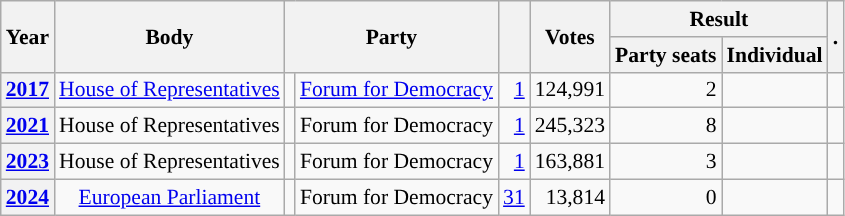<table class="wikitable plainrowheaders sortable" border=2 cellpadding=4 cellspacing=0 style="border: 1px #aaa solid; font-size: 90%; text-align:center;">
<tr>
<th scope="col" rowspan=2>Year</th>
<th scope="col" rowspan=2>Body</th>
<th scope="col" colspan=2 rowspan=2>Party</th>
<th scope="col" rowspan=2></th>
<th scope="col" rowspan=2>Votes</th>
<th scope="colgroup" colspan=2>Result</th>
<th scope="col" rowspan=2 class="unsortable">.</th>
</tr>
<tr>
<th scope="col">Party seats</th>
<th scope="col">Individual</th>
</tr>
<tr>
<th scope="row"><a href='#'>2017</a></th>
<td><a href='#'>House of Representatives</a></td>
<td style="background-color:"></td>
<td><a href='#'>Forum for Democracy</a></td>
<td style=text-align:right><a href='#'>1</a></td>
<td style=text-align:right>124,991</td>
<td style=text-align:right>2</td>
<td></td>
<td></td>
</tr>
<tr>
<th scope="row"><a href='#'>2021</a></th>
<td>House of Representatives</td>
<td style="background-color:"></td>
<td>Forum for Democracy</td>
<td style=text-align:right><a href='#'>1</a></td>
<td style=text-align:right>245,323</td>
<td style=text-align:right>8</td>
<td></td>
<td></td>
</tr>
<tr>
<th scope="row"><a href='#'>2023</a></th>
<td>House of Representatives</td>
<td style="background-color:"></td>
<td>Forum for Democracy</td>
<td style=text-align:right><a href='#'>1</a></td>
<td style=text-align:right>163,881</td>
<td style=text-align:right>3</td>
<td></td>
<td></td>
</tr>
<tr>
<th scope="row"><a href='#'>2024</a></th>
<td><a href='#'>European Parliament</a></td>
<td style="background-color:"></td>
<td>Forum for Democracy</td>
<td style=text-align:right><a href='#'>31</a></td>
<td style=text-align:right>13,814</td>
<td style=text-align:right>0</td>
<td></td>
<td></td>
</tr>
</table>
